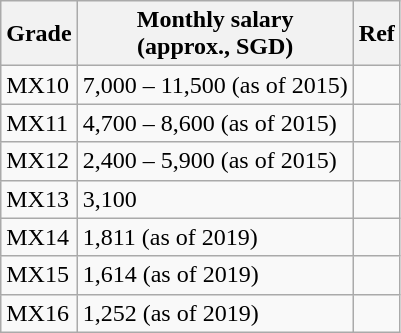<table class="wikitable">
<tr>
<th>Grade</th>
<th>Monthly salary<br>(approx., SGD)</th>
<th>Ref</th>
</tr>
<tr>
<td>MX10</td>
<td>7,000 – 11,500 (as of 2015)</td>
<td></td>
</tr>
<tr>
<td>MX11</td>
<td>4,700 – 8,600 (as of 2015)</td>
<td></td>
</tr>
<tr>
<td>MX12</td>
<td>2,400 – 5,900 (as of 2015)</td>
<td></td>
</tr>
<tr>
<td>MX13</td>
<td>3,100</td>
<td></td>
</tr>
<tr>
<td>MX14</td>
<td>1,811 (as of 2019)</td>
<td></td>
</tr>
<tr>
<td>MX15</td>
<td>1,614 (as of 2019)</td>
<td></td>
</tr>
<tr>
<td>MX16</td>
<td>1,252 (as of 2019)</td>
<td></td>
</tr>
</table>
